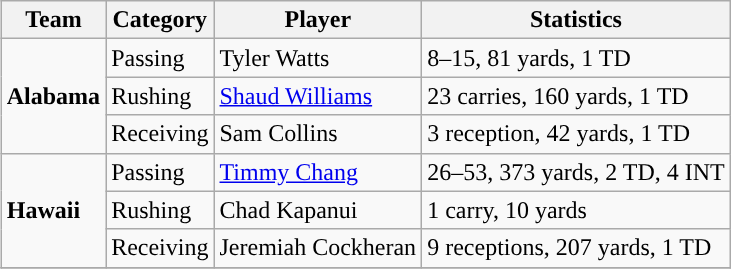<table class="wikitable" style="float: right;">
<tr>
<th>Team</th>
<th>Category</th>
<th>Player</th>
<th>Statistics</th>
</tr>
<tr>
<td rowspan=3><strong>Alabama</strong></td>
<td>Passing</td>
<td>Tyler Watts</td>
<td>8–15, 81 yards, 1 TD</td>
</tr>
<tr>
<td>Rushing</td>
<td><a href='#'>Shaud Williams</a></td>
<td>23 carries, 160 yards, 1 TD</td>
</tr>
<tr>
<td>Receiving</td>
<td>Sam Collins</td>
<td>3 reception, 42 yards, 1 TD</td>
</tr>
<tr>
<td rowspan=3><strong>Hawaii</strong></td>
<td>Passing</td>
<td><a href='#'>Timmy Chang</a></td>
<td>26–53, 373 yards, 2 TD, 4 INT</td>
</tr>
<tr>
<td>Rushing</td>
<td>Chad Kapanui</td>
<td>1 carry, 10 yards</td>
</tr>
<tr>
<td>Receiving</td>
<td>Jeremiah Cockheran</td>
<td>9 receptions, 207 yards, 1 TD</td>
</tr>
<tr>
</tr>
</table>
